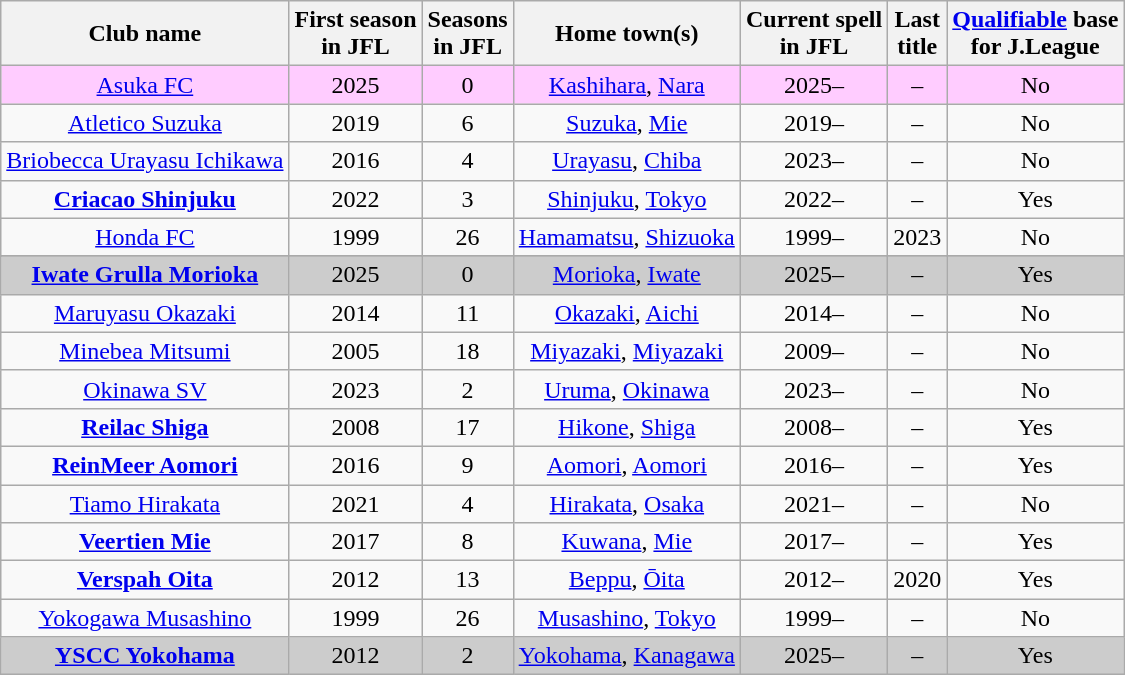<table class="wikitable sortable" style="text-align:center">
<tr>
<th>Club name</th>
<th>First season<br>in JFL</th>
<th>Seasons<br>in JFL</th>
<th>Home town(s)</th>
<th>Current spell<br>in JFL</th>
<th>Last<br>title</th>
<th><a href='#'>Qualifiable</a> base<br>for J.League</th>
</tr>
<tr bgcolor="ffccff">
<td><a href='#'>Asuka FC</a></td>
<td>2025</td>
<td>0</td>
<td><a href='#'>Kashihara</a>, <a href='#'>Nara</a></td>
<td>2025–</td>
<td>–</td>
<td>No</td>
</tr>
<tr>
<td><a href='#'>Atletico Suzuka</a></td>
<td>2019</td>
<td>6</td>
<td><a href='#'>Suzuka</a>, <a href='#'>Mie</a></td>
<td>2019–</td>
<td>–</td>
<td>No</td>
</tr>
<tr>
<td><a href='#'>Briobecca Urayasu Ichikawa</a></td>
<td>2016</td>
<td>4</td>
<td><a href='#'>Urayasu</a>, <a href='#'>Chiba</a></td>
<td>2023–</td>
<td>–</td>
<td>No</td>
</tr>
<tr>
<td><strong><a href='#'>Criacao Shinjuku</a></strong></td>
<td>2022</td>
<td>3</td>
<td><a href='#'>Shinjuku</a>, <a href='#'>Tokyo</a></td>
<td>2022–</td>
<td>–</td>
<td>Yes</td>
</tr>
<tr>
<td><a href='#'>Honda FC</a></td>
<td>1999</td>
<td>26</td>
<td><a href='#'>Hamamatsu</a>, <a href='#'>Shizuoka</a></td>
<td>1999–</td>
<td>2023</td>
<td>No</td>
</tr>
<tr>
</tr>
<tr bgcolor="cccccc">
<td><strong><a href='#'>Iwate Grulla Morioka</a></strong></td>
<td>2025</td>
<td>0</td>
<td><a href='#'>Morioka</a>, <a href='#'>Iwate</a></td>
<td>2025–</td>
<td>–</td>
<td>Yes</td>
</tr>
<tr>
<td><a href='#'>Maruyasu Okazaki</a></td>
<td>2014</td>
<td>11</td>
<td><a href='#'>Okazaki</a>, <a href='#'>Aichi</a></td>
<td>2014–</td>
<td>–</td>
<td>No</td>
</tr>
<tr>
<td><a href='#'>Minebea Mitsumi</a></td>
<td>2005</td>
<td>18</td>
<td><a href='#'>Miyazaki</a>, <a href='#'>Miyazaki</a></td>
<td>2009–</td>
<td>–</td>
<td>No</td>
</tr>
<tr>
<td><a href='#'>Okinawa SV</a></td>
<td>2023</td>
<td>2</td>
<td><a href='#'>Uruma</a>, <a href='#'>Okinawa</a></td>
<td>2023–</td>
<td>–</td>
<td>No</td>
</tr>
<tr>
<td><strong><a href='#'>Reilac Shiga</a></strong></td>
<td>2008</td>
<td>17</td>
<td><a href='#'>Hikone</a>, <a href='#'>Shiga</a></td>
<td>2008–</td>
<td>–</td>
<td>Yes</td>
</tr>
<tr>
<td><strong><a href='#'>ReinMeer Aomori</a></strong></td>
<td>2016</td>
<td>9</td>
<td><a href='#'>Aomori</a>, <a href='#'>Aomori</a></td>
<td>2016–</td>
<td>–</td>
<td>Yes</td>
</tr>
<tr>
<td><a href='#'>Tiamo Hirakata</a></td>
<td>2021</td>
<td>4</td>
<td><a href='#'>Hirakata</a>, <a href='#'>Osaka</a></td>
<td>2021–</td>
<td>–</td>
<td>No</td>
</tr>
<tr>
<td><strong><a href='#'>Veertien Mie</a></strong></td>
<td>2017</td>
<td>8</td>
<td><a href='#'>Kuwana</a>, <a href='#'>Mie</a></td>
<td>2017–</td>
<td>–</td>
<td>Yes</td>
</tr>
<tr>
<td><strong><a href='#'>Verspah Oita</a></strong></td>
<td>2012</td>
<td>13</td>
<td><a href='#'>Beppu</a>, <a href='#'>Ōita</a></td>
<td>2012–</td>
<td>2020</td>
<td>Yes</td>
</tr>
<tr>
<td><a href='#'>Yokogawa Musashino</a></td>
<td>1999</td>
<td>26</td>
<td><a href='#'>Musashino</a>, <a href='#'>Tokyo</a></td>
<td>1999–</td>
<td>–</td>
<td>No</td>
</tr>
<tr bgcolor="cccccc">
<td><strong><a href='#'>YSCC Yokohama</a></strong></td>
<td>2012</td>
<td>2</td>
<td><a href='#'>Yokohama</a>, <a href='#'>Kanagawa</a></td>
<td>2025–</td>
<td>–</td>
<td>Yes</td>
</tr>
</table>
